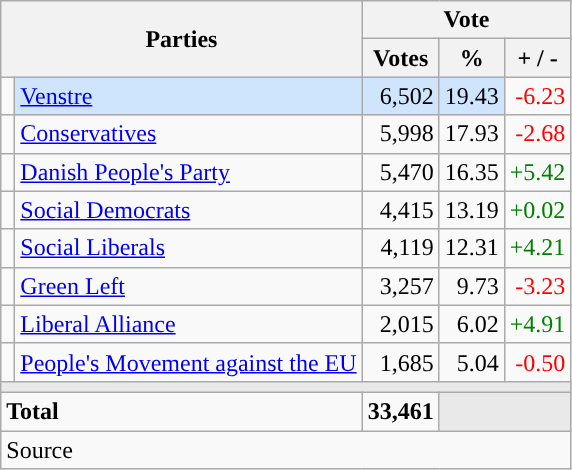<table class="wikitable" style="text-align:right;">
<tr>
<th style="text-align:centre;" rowspan="2" colspan="2" width="225">Parties</th>
<th colspan="3">Vote</th>
</tr>
<tr>
<th width="15">Votes</th>
<th width="15">%</th>
<th width="15">+ / -</th>
</tr>
<tr>
<td width="2" style="color:inherit;background:"></td>
<td bgcolor=#cfe5fe   align="left"><a href='#'>Venstre</a></td>
<td bgcolor=#cfe5fe>6,502</td>
<td bgcolor=#cfe5fe>19.43</td>
<td style=color:red;>-6.23</td>
</tr>
<tr>
<td width="2" style="color:inherit;background:"></td>
<td align="left"><a href='#'>Conservatives</a></td>
<td>5,998</td>
<td>17.93</td>
<td style=color:red;>-2.68</td>
</tr>
<tr>
<td width="2" style="color:inherit;background:"></td>
<td align="left"><a href='#'>Danish People's Party</a></td>
<td>5,470</td>
<td>16.35</td>
<td style=color:green;>+5.42</td>
</tr>
<tr>
<td width="2" style="color:inherit;background:"></td>
<td align="left"><a href='#'>Social Democrats</a></td>
<td>4,415</td>
<td>13.19</td>
<td style=color:green;>+0.02</td>
</tr>
<tr>
<td width="2" style="color:inherit;background:"></td>
<td align="left"><a href='#'>Social Liberals</a></td>
<td>4,119</td>
<td>12.31</td>
<td style=color:green;>+4.21</td>
</tr>
<tr>
<td width="2" style="color:inherit;background:"></td>
<td align="left"><a href='#'>Green Left</a></td>
<td>3,257</td>
<td>9.73</td>
<td style=color:red;>-3.23</td>
</tr>
<tr>
<td width="2" style="color:inherit;background:"></td>
<td align="left"><a href='#'>Liberal Alliance</a></td>
<td>2,015</td>
<td>6.02</td>
<td style=color:green;>+4.91</td>
</tr>
<tr>
<td width="2" style="color:inherit;background:"></td>
<td align="left"><a href='#'>People's Movement against the EU</a></td>
<td>1,685</td>
<td>5.04</td>
<td style=color:red;>-0.50</td>
</tr>
<tr>
<td colspan="7" bgcolor="#E9E9E9"></td>
</tr>
<tr>
<td align="left" colspan="2"><strong>Total</strong></td>
<td><strong>33,461</strong></td>
<td bgcolor="#E9E9E9" colspan="2"></td>
</tr>
<tr>
<td align="left" colspan="6">Source</td>
</tr>
</table>
